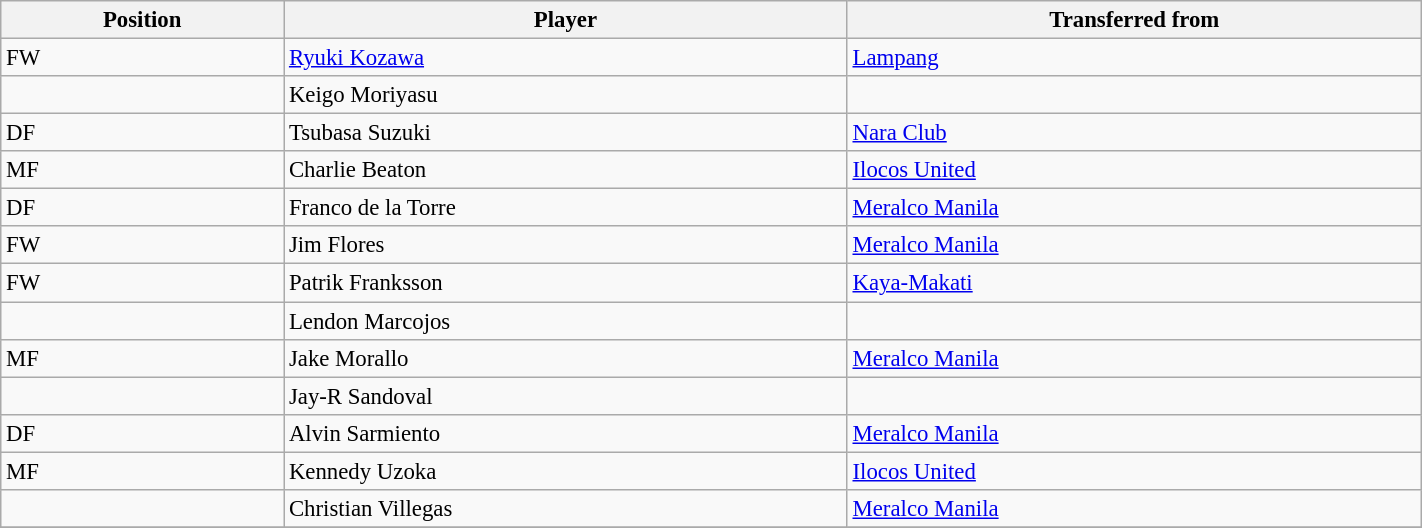<table class="wikitable sortable" style="width:75%; text-align:center; font-size:95%; text-align:left;">
<tr>
<th><strong>Position</strong></th>
<th><strong>Player</strong></th>
<th><strong>Transferred from</strong></th>
</tr>
<tr>
<td>FW</td>
<td> <a href='#'>Ryuki Kozawa</a></td>
<td> <a href='#'>Lampang</a></td>
</tr>
<tr>
<td></td>
<td> Keigo Moriyasu</td>
<td></td>
</tr>
<tr>
<td>DF</td>
<td> Tsubasa Suzuki</td>
<td> <a href='#'>Nara Club</a></td>
</tr>
<tr>
<td>MF</td>
<td> Charlie Beaton</td>
<td> <a href='#'>Ilocos United</a></td>
</tr>
<tr>
<td>DF</td>
<td> Franco de la Torre</td>
<td> <a href='#'>Meralco Manila</a></td>
</tr>
<tr>
<td>FW</td>
<td> Jim Flores</td>
<td> <a href='#'>Meralco Manila</a></td>
</tr>
<tr>
<td>FW</td>
<td> Patrik Franksson</td>
<td> <a href='#'>Kaya-Makati</a></td>
</tr>
<tr>
<td></td>
<td> Lendon Marcojos</td>
<td></td>
</tr>
<tr>
<td>MF</td>
<td> Jake Morallo</td>
<td> <a href='#'>Meralco Manila</a></td>
</tr>
<tr>
<td></td>
<td> Jay-R Sandoval</td>
<td></td>
</tr>
<tr>
<td>DF</td>
<td> Alvin Sarmiento</td>
<td> <a href='#'>Meralco Manila</a></td>
</tr>
<tr>
<td>MF</td>
<td> Kennedy Uzoka</td>
<td> <a href='#'>Ilocos United</a></td>
</tr>
<tr>
<td></td>
<td> Christian Villegas</td>
<td> <a href='#'>Meralco Manila</a></td>
</tr>
<tr>
</tr>
</table>
